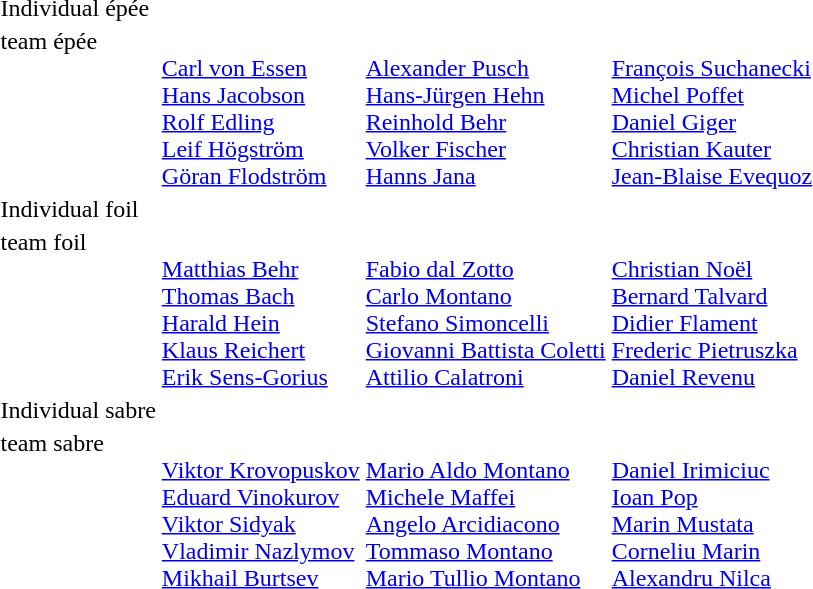<table>
<tr>
<td>Individual épée<br></td>
<td></td>
<td></td>
<td></td>
</tr>
<tr valign="top">
<td>team épée<br></td>
<td valign=top><br><a href='#'>Carl von Essen</a><br><a href='#'>Hans Jacobson</a><br><a href='#'>Rolf Edling</a><br><a href='#'>Leif Högström</a><br><a href='#'>Göran Flodström</a></td>
<td valign=top><br><a href='#'>Alexander Pusch</a><br><a href='#'>Hans-Jürgen Hehn</a><br><a href='#'>Reinhold Behr</a><br><a href='#'>Volker Fischer</a><br><a href='#'>Hanns Jana</a></td>
<td valign=top><br><a href='#'>François Suchanecki</a><br><a href='#'>Michel Poffet</a><br><a href='#'>Daniel Giger</a><br><a href='#'>Christian Kauter</a><br><a href='#'>Jean-Blaise Evequoz</a></td>
</tr>
<tr>
<td>Individual foil<br></td>
<td></td>
<td></td>
<td></td>
</tr>
<tr valign="top">
<td>team foil<br></td>
<td valign=top><br><a href='#'>Matthias Behr</a><br><a href='#'>Thomas Bach</a><br><a href='#'>Harald Hein</a><br><a href='#'>Klaus Reichert</a><br><a href='#'>Erik Sens-Gorius</a></td>
<td valign=top><br><a href='#'>Fabio dal Zotto</a><br><a href='#'>Carlo Montano</a><br><a href='#'>Stefano Simoncelli</a><br><a href='#'>Giovanni Battista Coletti</a><br><a href='#'>Attilio Calatroni</a></td>
<td valign=top><br><a href='#'>Christian Noël</a><br><a href='#'>Bernard Talvard</a><br><a href='#'>Didier Flament</a><br><a href='#'>Frederic Pietruszka</a><br><a href='#'>Daniel Revenu</a></td>
</tr>
<tr>
<td>Individual sabre<br></td>
<td></td>
<td></td>
<td></td>
</tr>
<tr valign="top">
<td>team sabre<br></td>
<td valign=top><br><a href='#'>Viktor Krovopuskov</a><br><a href='#'>Eduard Vinokurov</a><br><a href='#'>Viktor Sidyak</a><br><a href='#'>Vladimir Nazlymov</a><br><a href='#'>Mikhail Burtsev</a></td>
<td valign=top><br><a href='#'>Mario Aldo Montano</a><br><a href='#'>Michele Maffei</a><br><a href='#'>Angelo Arcidiacono</a><br><a href='#'>Tommaso Montano</a><br><a href='#'>Mario Tullio Montano</a></td>
<td valign=top><br><a href='#'>Daniel Irimiciuc</a><br><a href='#'>Ioan Pop</a><br><a href='#'>Marin Mustata</a><br><a href='#'>Corneliu Marin</a><br><a href='#'>Alexandru Nilca</a></td>
</tr>
<tr>
</tr>
</table>
